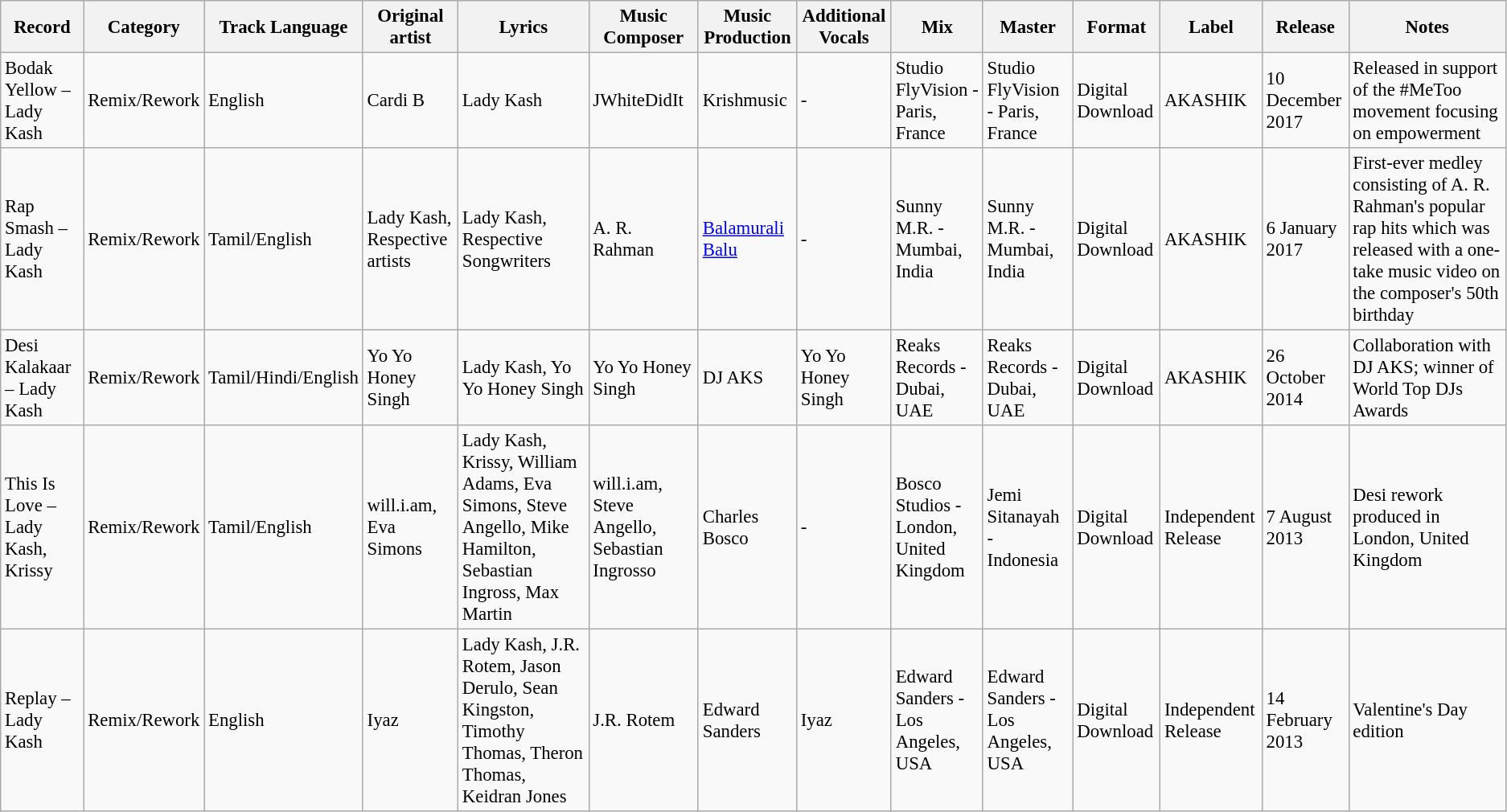<table class="wikitable" style="font-size: 95%;">
<tr>
<th>Record</th>
<th>Category</th>
<th>Track Language</th>
<th>Original artist</th>
<th>Lyrics</th>
<th>Music Composer</th>
<th>Music Production</th>
<th>Additional Vocals</th>
<th>Mix</th>
<th>Master</th>
<th>Format</th>
<th>Label</th>
<th>Release</th>
<th>Notes</th>
</tr>
<tr>
<td>Bodak Yellow – Lady Kash</td>
<td>Remix/Rework</td>
<td>English</td>
<td>Cardi B</td>
<td>Lady Kash</td>
<td>JWhiteDidIt</td>
<td>Krishmusic</td>
<td>-</td>
<td>Studio FlyVision - Paris, France</td>
<td>Studio FlyVision - Paris, France</td>
<td>Digital Download</td>
<td>AKASHIK</td>
<td>10 December 2017</td>
<td>Released in support of the #MeToo movement focusing on empowerment</td>
</tr>
<tr>
<td>Rap Smash – Lady Kash</td>
<td>Remix/Rework</td>
<td>Tamil/English</td>
<td>Lady Kash, Respective artists</td>
<td>Lady Kash, Respective Songwriters</td>
<td>A. R. Rahman</td>
<td><a href='#'>Balamurali Balu</a></td>
<td>-</td>
<td>Sunny M.R. - Mumbai, India</td>
<td>Sunny M.R. - Mumbai, India</td>
<td>Digital Download</td>
<td>AKASHIK</td>
<td>6 January 2017</td>
<td>First-ever medley consisting of A. R. Rahman's popular rap hits which was released with a one-take music video on the composer's 50th birthday</td>
</tr>
<tr>
<td>Desi Kalakaar – Lady Kash</td>
<td>Remix/Rework</td>
<td>Tamil/Hindi/English</td>
<td>Yo Yo Honey Singh</td>
<td>Lady Kash, Yo Yo Honey Singh</td>
<td>Yo Yo Honey Singh</td>
<td>DJ AKS</td>
<td>Yo Yo Honey Singh</td>
<td>Reaks Records - Dubai, UAE</td>
<td>Reaks Records - Dubai, UAE</td>
<td>Digital Download</td>
<td>AKASHIK</td>
<td>26 October 2014</td>
<td>Collaboration with DJ AKS; winner of World Top DJs Awards</td>
</tr>
<tr>
<td>This Is Love – Lady Kash, Krissy</td>
<td>Remix/Rework</td>
<td>Tamil/English</td>
<td>will.i.am, Eva Simons</td>
<td>Lady Kash, Krissy, William Adams, Eva Simons, Steve Angello, Mike Hamilton, Sebastian Ingross, Max Martin</td>
<td>will.i.am, Steve Angello, Sebastian Ingrosso</td>
<td>Charles Bosco</td>
<td>-</td>
<td>Bosco Studios - London, United Kingdom</td>
<td>Jemi Sitanayah - Indonesia</td>
<td>Digital Download</td>
<td>Independent Release</td>
<td>7 August 2013</td>
<td>Desi rework produced in London, United Kingdom</td>
</tr>
<tr>
<td>Replay – Lady Kash</td>
<td>Remix/Rework</td>
<td>English</td>
<td>Iyaz</td>
<td>Lady Kash, J.R. Rotem, Jason Derulo, Sean Kingston, Timothy Thomas, Theron Thomas, Keidran Jones</td>
<td>J.R. Rotem</td>
<td>Edward Sanders</td>
<td>Iyaz</td>
<td>Edward Sanders - Los Angeles, USA</td>
<td>Edward Sanders - Los Angeles, USA</td>
<td>Digital Download</td>
<td>Independent Release</td>
<td>14 February 2013</td>
<td>Valentine's Day edition</td>
</tr>
</table>
